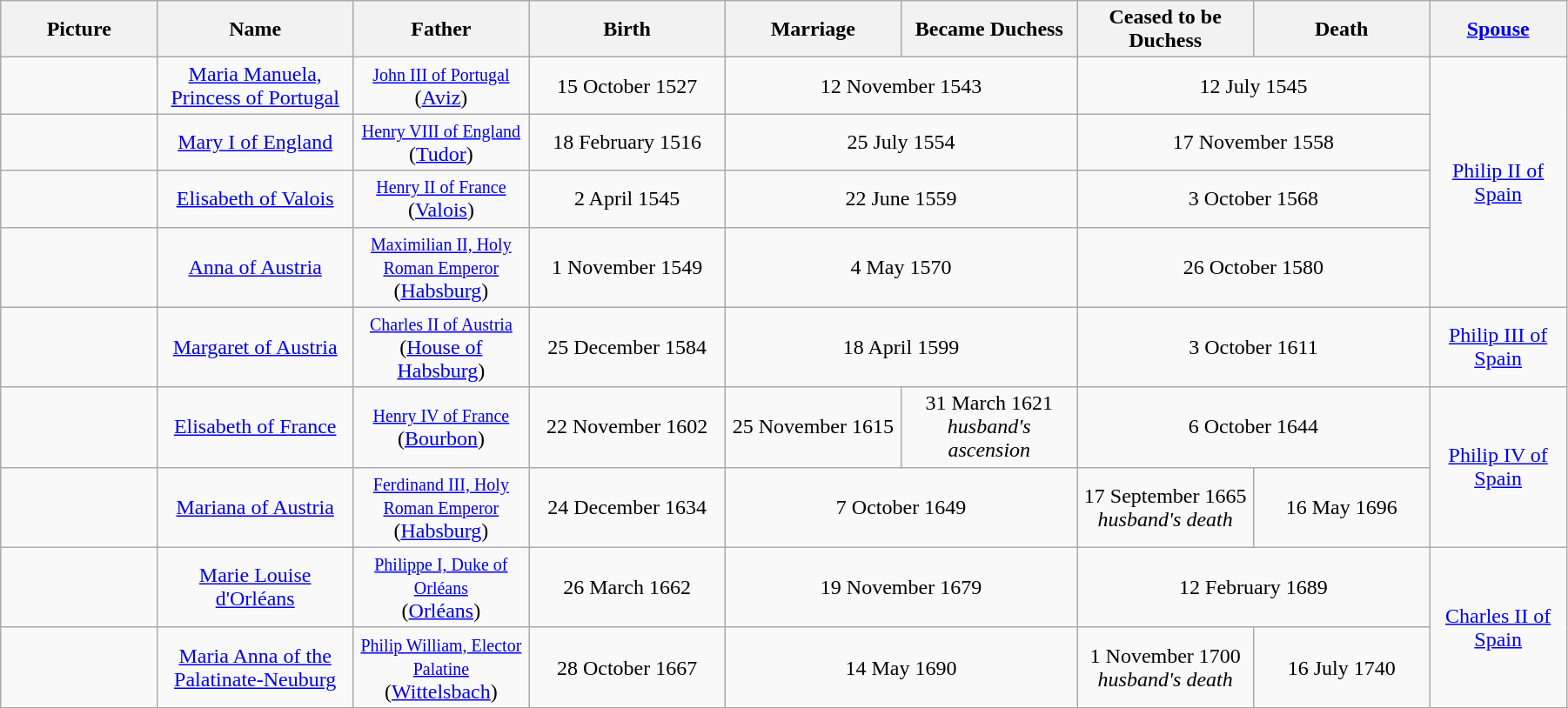<table width=95% class="wikitable">
<tr>
<th width = "8%">Picture</th>
<th width = "10%">Name</th>
<th width = "9%">Father</th>
<th width = "10%">Birth</th>
<th width = "9%">Marriage</th>
<th width = "9%">Became Duchess</th>
<th width = "9%">Ceased to be Duchess</th>
<th width = "9%">Death</th>
<th width = "7%"><a href='#'>Spouse</a></th>
</tr>
<tr>
<td align="center"></td>
<td align="center"><a href='#'>Maria Manuela, Princess of Portugal</a></td>
<td align="center"><small><a href='#'>John III of Portugal</a></small><br>(<a href='#'>Aviz</a>)</td>
<td align="center">15 October 1527</td>
<td align="center" colspan="2">12 November 1543</td>
<td align="center" colspan="2">12 July 1545</td>
<td align="center" rowspan="4"><a href='#'>Philip II of Spain</a></td>
</tr>
<tr>
<td align="center"></td>
<td align="center"><a href='#'>Mary I of England</a></td>
<td align="center"><small><a href='#'>Henry VIII of England</a></small><br>(<a href='#'>Tudor</a>)</td>
<td align="center">18 February 1516</td>
<td align="center" colspan="2">25 July 1554</td>
<td align="center" colspan="2">17 November 1558</td>
</tr>
<tr>
<td align="center"></td>
<td align="center"><a href='#'>Elisabeth of Valois</a></td>
<td align="center"><small><a href='#'>Henry II of France</a></small><br>(<a href='#'>Valois</a>)</td>
<td align="center">2 April 1545</td>
<td align="center" colspan="2">22 June 1559</td>
<td align="center" colspan="2">3 October 1568</td>
</tr>
<tr>
<td align="center"></td>
<td align="center"><a href='#'>Anna of Austria</a></td>
<td align="center"><small><a href='#'>Maximilian II, Holy Roman Emperor</a></small><br>(<a href='#'>Habsburg</a>)</td>
<td align="center">1 November 1549</td>
<td align="center" colspan="2">4 May 1570</td>
<td align="center" colspan="2">26 October 1580</td>
</tr>
<tr>
<td align="center"></td>
<td align="center"><a href='#'>Margaret of Austria</a></td>
<td align="center"><small><a href='#'>Charles II of Austria</a></small><br>(<a href='#'>House of Habsburg</a>)</td>
<td align="center">25 December 1584</td>
<td align="center" colspan="2">18 April 1599</td>
<td align="center" colspan="2">3 October 1611</td>
<td align="center"><a href='#'>Philip III of Spain</a></td>
</tr>
<tr>
<td align="center"></td>
<td align="center"><a href='#'>Elisabeth of France</a></td>
<td align="center"><small><a href='#'>Henry IV of France</a></small><br>(<a href='#'>Bourbon</a>)</td>
<td align="center">22 November 1602</td>
<td align="center">25 November 1615</td>
<td align="center">31 March 1621<br><em>husband's ascension</em></td>
<td align="center" colspan="2">6 October 1644</td>
<td align="center" rowspan="2"><a href='#'>Philip IV of Spain</a></td>
</tr>
<tr>
<td align="center"></td>
<td align="center"><a href='#'>Mariana of Austria</a></td>
<td align="center"><small><a href='#'>Ferdinand III, Holy Roman Emperor</a></small><br>(<a href='#'>Habsburg</a>)</td>
<td align="center">24 December 1634</td>
<td align="center" colspan="2">7 October 1649</td>
<td align="center">17 September 1665<br><em>husband's death</em></td>
<td align="center">16 May 1696</td>
</tr>
<tr>
<td align="center"></td>
<td align="center"><a href='#'>Marie Louise d'Orléans</a></td>
<td align="center"><small><a href='#'>Philippe I, Duke of Orléans</a></small><br>(<a href='#'>Orléans</a>)</td>
<td align="center">26 March 1662</td>
<td align="center" colspan="2">19 November 1679</td>
<td align="center" colspan="2">12 February 1689</td>
<td align="center" rowspan="2"><a href='#'>Charles II of Spain</a></td>
</tr>
<tr>
<td align="center"></td>
<td align="center"><a href='#'>Maria Anna of the Palatinate-Neuburg</a></td>
<td align="center"><small><a href='#'>Philip William, Elector Palatine</a></small><br>(<a href='#'>Wittelsbach</a>)</td>
<td align="center">28 October 1667</td>
<td align="center" colspan="2">14 May 1690</td>
<td align="center">1 November 1700<br><em>husband's death</em></td>
<td align="center">16 July 1740</td>
</tr>
<tr>
</tr>
</table>
